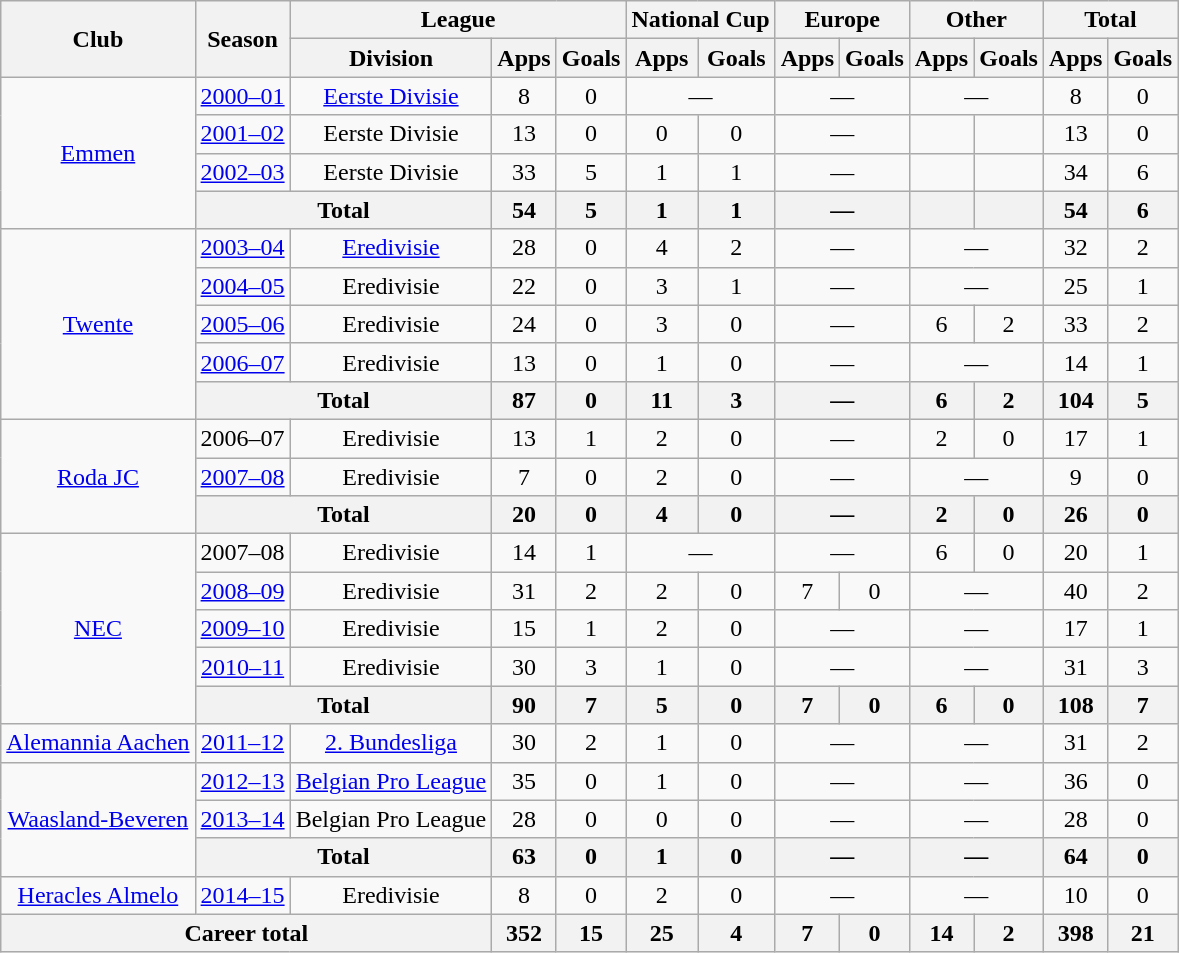<table class="wikitable" style="text-align: center;">
<tr>
<th rowspan="2">Club</th>
<th rowspan="2">Season</th>
<th colspan="3">League</th>
<th colspan="2">National Cup</th>
<th colspan="2">Europe</th>
<th colspan="2">Other</th>
<th colspan="2">Total</th>
</tr>
<tr>
<th>Division</th>
<th>Apps</th>
<th>Goals</th>
<th>Apps</th>
<th>Goals</th>
<th>Apps</th>
<th>Goals</th>
<th>Apps</th>
<th>Goals</th>
<th>Apps</th>
<th>Goals</th>
</tr>
<tr>
<td rowspan="4"><a href='#'>Emmen</a></td>
<td><a href='#'>2000–01</a></td>
<td><a href='#'>Eerste Divisie</a></td>
<td>8</td>
<td>0</td>
<td colspan="2">—</td>
<td colspan="2">—</td>
<td colspan="2">—</td>
<td>8</td>
<td>0</td>
</tr>
<tr>
<td><a href='#'>2001–02</a></td>
<td>Eerste Divisie</td>
<td>13</td>
<td>0</td>
<td>0</td>
<td>0</td>
<td colspan="2">—</td>
<td></td>
<td></td>
<td>13</td>
<td>0</td>
</tr>
<tr>
<td><a href='#'>2002–03</a></td>
<td>Eerste Divisie</td>
<td>33</td>
<td>5</td>
<td>1</td>
<td>1</td>
<td colspan="2">—</td>
<td></td>
<td></td>
<td>34</td>
<td>6</td>
</tr>
<tr>
<th colspan="2">Total</th>
<th>54</th>
<th>5</th>
<th>1</th>
<th>1</th>
<th colspan="2">—</th>
<th></th>
<th></th>
<th>54</th>
<th>6</th>
</tr>
<tr>
<td rowspan="5"><a href='#'>Twente</a></td>
<td><a href='#'>2003–04</a></td>
<td><a href='#'>Eredivisie</a></td>
<td>28</td>
<td>0</td>
<td>4</td>
<td>2</td>
<td colspan="2">—</td>
<td colspan="2">—</td>
<td>32</td>
<td>2</td>
</tr>
<tr>
<td><a href='#'>2004–05</a></td>
<td>Eredivisie</td>
<td>22</td>
<td>0</td>
<td>3</td>
<td>1</td>
<td colspan="2">—</td>
<td colspan="2">—</td>
<td>25</td>
<td>1</td>
</tr>
<tr>
<td><a href='#'>2005–06</a></td>
<td>Eredivisie</td>
<td>24</td>
<td>0</td>
<td>3</td>
<td>0</td>
<td colspan="2">—</td>
<td>6</td>
<td>2</td>
<td>33</td>
<td>2</td>
</tr>
<tr>
<td><a href='#'>2006–07</a></td>
<td>Eredivisie</td>
<td>13</td>
<td>0</td>
<td>1</td>
<td>0</td>
<td colspan="2">—</td>
<td colspan="2">—</td>
<td>14</td>
<td>1</td>
</tr>
<tr>
<th colspan="2">Total</th>
<th>87</th>
<th>0</th>
<th>11</th>
<th>3</th>
<th colspan="2">—</th>
<th>6</th>
<th>2</th>
<th>104</th>
<th>5</th>
</tr>
<tr>
<td rowspan="3"><a href='#'>Roda JC</a></td>
<td>2006–07</td>
<td>Eredivisie</td>
<td>13</td>
<td>1</td>
<td>2</td>
<td>0</td>
<td colspan="2">—</td>
<td>2</td>
<td>0</td>
<td>17</td>
<td>1</td>
</tr>
<tr>
<td><a href='#'>2007–08</a></td>
<td>Eredivisie</td>
<td>7</td>
<td>0</td>
<td>2</td>
<td>0</td>
<td colspan="2">—</td>
<td colspan="2">—</td>
<td>9</td>
<td>0</td>
</tr>
<tr>
<th colspan="2">Total</th>
<th>20</th>
<th>0</th>
<th>4</th>
<th>0</th>
<th colspan="2">—</th>
<th>2</th>
<th>0</th>
<th>26</th>
<th>0</th>
</tr>
<tr>
<td rowspan="5"><a href='#'>NEC</a></td>
<td>2007–08</td>
<td>Eredivisie</td>
<td>14</td>
<td>1</td>
<td colspan="2">—</td>
<td colspan="2">—</td>
<td>6</td>
<td>0</td>
<td>20</td>
<td>1</td>
</tr>
<tr>
<td><a href='#'>2008–09</a></td>
<td>Eredivisie</td>
<td>31</td>
<td>2</td>
<td>2</td>
<td>0</td>
<td>7</td>
<td>0</td>
<td colspan="2">—</td>
<td>40</td>
<td>2</td>
</tr>
<tr>
<td><a href='#'>2009–10</a></td>
<td>Eredivisie</td>
<td>15</td>
<td>1</td>
<td>2</td>
<td>0</td>
<td colspan="2">—</td>
<td colspan="2">—</td>
<td>17</td>
<td>1</td>
</tr>
<tr>
<td><a href='#'>2010–11</a></td>
<td>Eredivisie</td>
<td>30</td>
<td>3</td>
<td>1</td>
<td>0</td>
<td colspan="2">—</td>
<td colspan="2">—</td>
<td>31</td>
<td>3</td>
</tr>
<tr>
<th colspan="2">Total</th>
<th>90</th>
<th>7</th>
<th>5</th>
<th>0</th>
<th>7</th>
<th>0</th>
<th>6</th>
<th>0</th>
<th>108</th>
<th>7</th>
</tr>
<tr>
<td><a href='#'>Alemannia Aachen</a></td>
<td><a href='#'>2011–12</a></td>
<td><a href='#'>2. Bundesliga</a></td>
<td>30</td>
<td>2</td>
<td>1</td>
<td>0</td>
<td colspan="2">—</td>
<td colspan="2">—</td>
<td>31</td>
<td>2</td>
</tr>
<tr>
<td rowspan="3"><a href='#'>Waasland-Beveren</a></td>
<td><a href='#'>2012–13</a></td>
<td><a href='#'>Belgian Pro League</a></td>
<td>35</td>
<td>0</td>
<td>1</td>
<td>0</td>
<td colspan="2">—</td>
<td colspan="2">—</td>
<td>36</td>
<td>0</td>
</tr>
<tr>
<td><a href='#'>2013–14</a></td>
<td>Belgian Pro League</td>
<td>28</td>
<td>0</td>
<td>0</td>
<td>0</td>
<td colspan="2">—</td>
<td colspan="2">—</td>
<td>28</td>
<td>0</td>
</tr>
<tr>
<th colspan="2">Total</th>
<th>63</th>
<th>0</th>
<th>1</th>
<th>0</th>
<th colspan="2">—</th>
<th colspan="2">—</th>
<th>64</th>
<th>0</th>
</tr>
<tr>
<td><a href='#'>Heracles Almelo</a></td>
<td><a href='#'>2014–15</a></td>
<td>Eredivisie</td>
<td>8</td>
<td>0</td>
<td>2</td>
<td>0</td>
<td colspan="2">—</td>
<td colspan="2">—</td>
<td>10</td>
<td>0</td>
</tr>
<tr>
<th colspan="3">Career total</th>
<th>352</th>
<th>15</th>
<th>25</th>
<th>4</th>
<th>7</th>
<th>0</th>
<th>14</th>
<th>2</th>
<th>398</th>
<th>21</th>
</tr>
</table>
